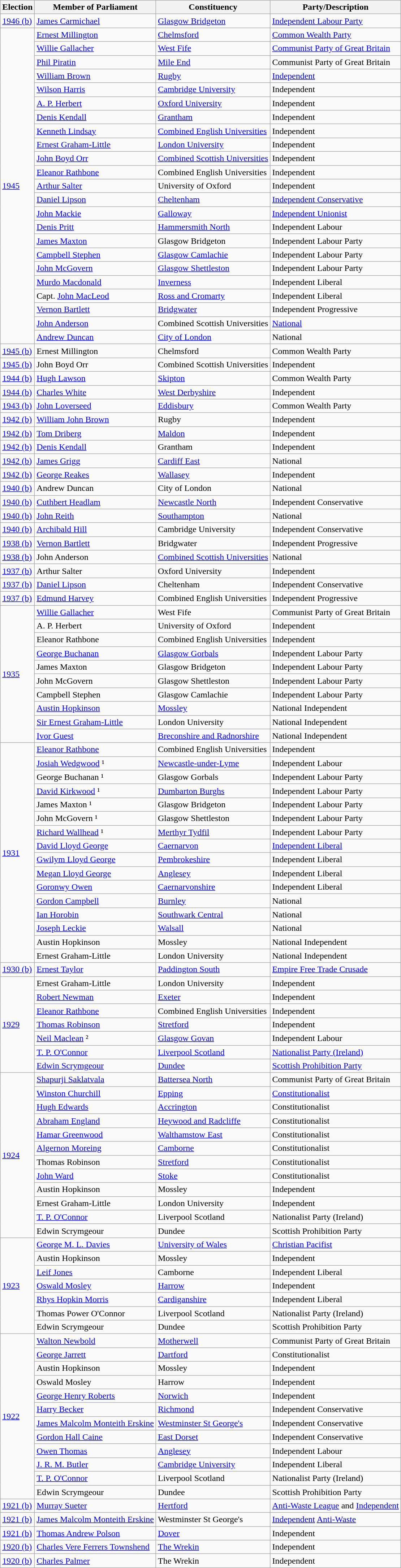<table class="wikitable">
<tr>
<th>Election</th>
<th>Member of Parliament</th>
<th>Constituency</th>
<th>Party/Description</th>
</tr>
<tr>
<td><a href='#'>1946 (b)</a></td>
<td><a href='#'>James Carmichael</a></td>
<td><a href='#'>Glasgow Bridgeton</a></td>
<td><a href='#'>Independent Labour Party</a></td>
</tr>
<tr>
<td rowspan="23"><a href='#'>1945</a></td>
<td><a href='#'>Ernest Millington</a></td>
<td><a href='#'>Chelmsford</a></td>
<td><a href='#'>Common Wealth Party</a></td>
</tr>
<tr>
<td><a href='#'>Willie Gallacher</a></td>
<td><a href='#'>West Fife</a></td>
<td><a href='#'>Communist Party of Great Britain</a></td>
</tr>
<tr>
<td><a href='#'>Phil Piratin</a></td>
<td><a href='#'>Mile End</a></td>
<td>Communist Party of Great Britain</td>
</tr>
<tr>
<td><a href='#'>William Brown</a></td>
<td><a href='#'>Rugby</a></td>
<td><a href='#'>Independent</a></td>
</tr>
<tr>
<td><a href='#'>Wilson Harris</a></td>
<td><a href='#'>Cambridge University</a></td>
<td>Independent</td>
</tr>
<tr>
<td><a href='#'>A. P. Herbert</a></td>
<td><a href='#'>Oxford University</a></td>
<td>Independent</td>
</tr>
<tr>
<td><a href='#'>Denis Kendall</a></td>
<td><a href='#'>Grantham</a></td>
<td>Independent</td>
</tr>
<tr>
<td><a href='#'>Kenneth Lindsay</a></td>
<td><a href='#'>Combined English Universities</a></td>
<td>Independent</td>
</tr>
<tr>
<td><a href='#'>Ernest Graham-Little</a></td>
<td><a href='#'>London University</a></td>
<td>Independent</td>
</tr>
<tr>
<td><a href='#'>John Boyd Orr</a></td>
<td><a href='#'>Combined Scottish Universities</a></td>
<td>Independent</td>
</tr>
<tr>
<td><a href='#'>Eleanor Rathbone</a></td>
<td>Combined English Universities</td>
<td>Independent</td>
</tr>
<tr>
<td><a href='#'>Arthur Salter</a></td>
<td>University of Oxford</td>
<td>Independent</td>
</tr>
<tr>
<td><a href='#'>Daniel Lipson</a></td>
<td><a href='#'>Cheltenham</a></td>
<td><a href='#'>Independent Conservative</a></td>
</tr>
<tr>
<td><a href='#'>John Mackie</a></td>
<td><a href='#'>Galloway</a></td>
<td><a href='#'>Independent Unionist</a></td>
</tr>
<tr>
<td><a href='#'>Denis Pritt</a></td>
<td><a href='#'>Hammersmith North</a></td>
<td>Independent Labour</td>
</tr>
<tr>
<td><a href='#'>James Maxton</a></td>
<td>Glasgow Bridgeton</td>
<td>Independent Labour Party</td>
</tr>
<tr>
<td><a href='#'>Campbell Stephen</a></td>
<td><a href='#'>Glasgow Camlachie</a></td>
<td>Independent Labour Party</td>
</tr>
<tr>
<td><a href='#'>John McGovern</a></td>
<td><a href='#'>Glasgow Shettleston</a></td>
<td>Independent Labour Party</td>
</tr>
<tr>
<td><a href='#'>Murdo Macdonald</a></td>
<td><a href='#'>Inverness</a></td>
<td>Independent Liberal</td>
</tr>
<tr>
<td>Capt. <a href='#'>John MacLeod</a></td>
<td><a href='#'>Ross and Cromarty</a></td>
<td>Independent Liberal</td>
</tr>
<tr>
<td><a href='#'>Vernon Bartlett</a></td>
<td><a href='#'>Bridgwater</a></td>
<td>Independent Progressive</td>
</tr>
<tr>
<td><a href='#'>John Anderson</a></td>
<td>Combined Scottish Universities</td>
<td><a href='#'>National</a></td>
</tr>
<tr>
<td><a href='#'>Andrew Duncan</a></td>
<td><a href='#'>City of London</a></td>
<td>National</td>
</tr>
<tr>
<td><a href='#'>1945 (b)</a></td>
<td>Ernest Millington</td>
<td>Chelmsford</td>
<td>Common Wealth Party</td>
</tr>
<tr>
<td><a href='#'>1945 (b)</a></td>
<td>John Boyd Orr</td>
<td>Combined Scottish Universities</td>
<td>Independent</td>
</tr>
<tr>
<td><a href='#'>1944 (b)</a></td>
<td><a href='#'>Hugh Lawson</a></td>
<td><a href='#'>Skipton</a></td>
<td>Common Wealth Party</td>
</tr>
<tr>
<td><a href='#'>1944 (b)</a></td>
<td><a href='#'>Charles White</a></td>
<td><a href='#'>West Derbyshire</a></td>
<td>Independent</td>
</tr>
<tr>
<td><a href='#'>1943 (b)</a></td>
<td><a href='#'>John Loverseed</a></td>
<td><a href='#'>Eddisbury</a></td>
<td>Common Wealth Party</td>
</tr>
<tr>
<td><a href='#'>1942 (b)</a></td>
<td><a href='#'>William John Brown</a></td>
<td>Rugby</td>
<td>Independent</td>
</tr>
<tr>
<td><a href='#'>1942 (b)</a></td>
<td><a href='#'>Tom Driberg</a></td>
<td><a href='#'>Maldon</a></td>
<td>Independent</td>
</tr>
<tr>
<td><a href='#'>1942 (b)</a></td>
<td><a href='#'>Denis Kendall</a></td>
<td>Grantham</td>
<td>Independent</td>
</tr>
<tr>
<td><a href='#'>1942 (b)</a></td>
<td><a href='#'>James Grigg</a></td>
<td><a href='#'>Cardiff East</a></td>
<td>National</td>
</tr>
<tr>
<td><a href='#'>1942 (b)</a></td>
<td><a href='#'>George Reakes</a></td>
<td><a href='#'>Wallasey</a></td>
<td>Independent</td>
</tr>
<tr>
<td><a href='#'>1940 (b)</a></td>
<td>Andrew Duncan</td>
<td>City of London</td>
<td>National</td>
</tr>
<tr>
<td><a href='#'>1940 (b)</a></td>
<td><a href='#'>Cuthbert Headlam</a></td>
<td><a href='#'>Newcastle North</a></td>
<td>Independent Conservative</td>
</tr>
<tr>
<td><a href='#'>1940 (b)</a></td>
<td><a href='#'>John Reith</a></td>
<td><a href='#'>Southampton</a></td>
<td>National</td>
</tr>
<tr>
<td><a href='#'>1940 (b)</a></td>
<td><a href='#'>Archibald Hill</a></td>
<td>Cambridge University</td>
<td>Independent Conservative</td>
</tr>
<tr>
<td><a href='#'>1938 (b)</a></td>
<td><a href='#'>Vernon Bartlett</a></td>
<td>Bridgwater</td>
<td>Independent Progressive</td>
</tr>
<tr>
<td><a href='#'>1938 (b)</a></td>
<td>John Anderson</td>
<td><a href='#'>Combined Scottish Universities</a></td>
<td>National</td>
</tr>
<tr>
<td><a href='#'>1937 (b)</a></td>
<td>Arthur Salter</td>
<td>Oxford University</td>
<td>Independent</td>
</tr>
<tr>
<td><a href='#'>1937 (b)</a></td>
<td><a href='#'>Daniel Lipson</a></td>
<td>Cheltenham</td>
<td>Independent Conservative</td>
</tr>
<tr>
<td><a href='#'>1937 (b)</a></td>
<td><a href='#'>Edmund Harvey</a></td>
<td>Combined English Universities</td>
<td>Independent Progressive</td>
</tr>
<tr>
<td rowspan="10"><a href='#'>1935</a></td>
<td><a href='#'>Willie Gallacher</a></td>
<td>West Fife</td>
<td>Communist Party of Great Britain</td>
</tr>
<tr>
<td>A. P. Herbert</td>
<td>University of Oxford</td>
<td>Independent</td>
</tr>
<tr>
<td>Eleanor Rathbone</td>
<td>Combined English Universities</td>
<td>Independent</td>
</tr>
<tr>
<td><a href='#'>George Buchanan</a></td>
<td><a href='#'>Glasgow Gorbals</a></td>
<td>Independent Labour Party</td>
</tr>
<tr>
<td>James Maxton</td>
<td>Glasgow Bridgeton</td>
<td>Independent Labour Party</td>
</tr>
<tr>
<td>John McGovern</td>
<td>Glasgow Shettleston</td>
<td>Independent Labour Party</td>
</tr>
<tr>
<td>Campbell Stephen</td>
<td>Glasgow Camlachie</td>
<td>Independent Labour Party</td>
</tr>
<tr>
<td><a href='#'>Austin Hopkinson</a></td>
<td><a href='#'>Mossley</a></td>
<td>National Independent</td>
</tr>
<tr>
<td><a href='#'>Sir Ernest Graham-Little</a></td>
<td>London University</td>
<td>National Independent</td>
</tr>
<tr>
<td><a href='#'>Ivor Guest</a></td>
<td><a href='#'>Breconshire and Radnorshire</a></td>
<td>National Independent</td>
</tr>
<tr>
<td rowspan="16"><a href='#'>1931</a></td>
<td><a href='#'>Eleanor Rathbone</a></td>
<td>Combined English Universities</td>
<td>Independent</td>
</tr>
<tr>
<td><a href='#'>Josiah Wedgwood</a> ¹</td>
<td><a href='#'>Newcastle-under-Lyme</a></td>
<td>Independent Labour</td>
</tr>
<tr>
<td>George Buchanan ¹</td>
<td>Glasgow Gorbals</td>
<td>Independent Labour Party</td>
</tr>
<tr>
<td><a href='#'>David Kirkwood</a> ¹</td>
<td><a href='#'>Dumbarton Burghs</a></td>
<td>Independent Labour Party</td>
</tr>
<tr>
<td>James Maxton ¹</td>
<td>Glasgow Bridgeton</td>
<td>Independent Labour Party</td>
</tr>
<tr>
<td>John McGovern ¹</td>
<td>Glasgow Shettleston</td>
<td>Independent Labour Party</td>
</tr>
<tr>
<td><a href='#'>Richard Wallhead</a> ¹</td>
<td><a href='#'>Merthyr Tydfil</a></td>
<td>Independent Labour Party</td>
</tr>
<tr>
<td><a href='#'>David Lloyd George</a></td>
<td><a href='#'>Caernarvon</a></td>
<td><a href='#'>Independent Liberal</a></td>
</tr>
<tr>
<td><a href='#'>Gwilym Lloyd George</a></td>
<td><a href='#'>Pembrokeshire</a></td>
<td>Independent Liberal</td>
</tr>
<tr>
<td><a href='#'>Megan Lloyd George</a></td>
<td><a href='#'>Anglesey</a></td>
<td>Independent Liberal</td>
</tr>
<tr>
<td><a href='#'>Goronwy Owen</a></td>
<td><a href='#'>Caernarvonshire</a></td>
<td>Independent Liberal</td>
</tr>
<tr>
<td><a href='#'>Gordon Campbell</a></td>
<td><a href='#'>Burnley</a></td>
<td>National</td>
</tr>
<tr>
<td><a href='#'>Ian Horobin</a></td>
<td><a href='#'>Southwark Central</a></td>
<td>National</td>
</tr>
<tr>
<td><a href='#'>Joseph Leckie</a></td>
<td><a href='#'>Walsall</a></td>
<td>National</td>
</tr>
<tr>
<td>Austin Hopkinson</td>
<td>Mossley</td>
<td>National Independent</td>
</tr>
<tr>
<td>Ernest Graham-Little</td>
<td>London University</td>
<td>National Independent</td>
</tr>
<tr>
<td><a href='#'>1930 (b)</a></td>
<td><a href='#'>Ernest Taylor</a></td>
<td><a href='#'>Paddington South</a></td>
<td><a href='#'>Empire Free Trade Crusade</a></td>
</tr>
<tr>
<td rowspan="7"><a href='#'>1929</a></td>
<td>Ernest Graham-Little</td>
<td>London University</td>
<td>Independent</td>
</tr>
<tr>
<td><a href='#'>Robert Newman</a></td>
<td><a href='#'>Exeter</a></td>
<td>Independent</td>
</tr>
<tr>
<td><a href='#'>Eleanor Rathbone</a></td>
<td>Combined English Universities</td>
<td>Independent</td>
</tr>
<tr>
<td><a href='#'>Thomas Robinson</a></td>
<td><a href='#'>Stretford</a></td>
<td>Independent</td>
</tr>
<tr>
<td><a href='#'>Neil Maclean</a> ²</td>
<td><a href='#'>Glasgow Govan</a></td>
<td>Independent Labour</td>
</tr>
<tr>
<td><a href='#'>T. P. O'Connor</a></td>
<td><a href='#'>Liverpool Scotland</a></td>
<td><a href='#'>Nationalist Party (Ireland)</a></td>
</tr>
<tr>
<td><a href='#'>Edwin Scrymgeour</a></td>
<td><a href='#'>Dundee</a></td>
<td><a href='#'>Scottish Prohibition Party</a></td>
</tr>
<tr>
<td rowspan="12"><a href='#'>1924</a></td>
<td><a href='#'>Shapurji Saklatvala</a></td>
<td><a href='#'>Battersea North</a></td>
<td>Communist Party of Great Britain</td>
</tr>
<tr>
<td><a href='#'>Winston Churchill</a></td>
<td><a href='#'>Epping</a></td>
<td><a href='#'>Constitutionalist</a></td>
</tr>
<tr>
<td><a href='#'>Hugh Edwards</a></td>
<td><a href='#'>Accrington</a></td>
<td>Constitutionalist</td>
</tr>
<tr>
<td><a href='#'>Abraham England</a></td>
<td><a href='#'>Heywood and Radcliffe</a></td>
<td>Constitutionalist</td>
</tr>
<tr>
<td><a href='#'>Hamar Greenwood</a></td>
<td><a href='#'>Walthamstow East</a></td>
<td>Constitutionalist</td>
</tr>
<tr>
<td><a href='#'>Algernon Moreing</a></td>
<td><a href='#'>Camborne</a></td>
<td>Constitutionalist</td>
</tr>
<tr>
<td>Thomas Robinson</td>
<td><a href='#'>Stretford</a></td>
<td>Constitutionalist</td>
</tr>
<tr>
<td><a href='#'>John Ward</a></td>
<td><a href='#'>Stoke</a></td>
<td>Constitutionalist</td>
</tr>
<tr>
<td>Austin Hopkinson</td>
<td>Mossley</td>
<td>Independent</td>
</tr>
<tr>
<td>Ernest Graham-Little</td>
<td>London University</td>
<td>Independent</td>
</tr>
<tr>
<td><a href='#'>T. P. O'Connor</a></td>
<td>Liverpool Scotland</td>
<td>Nationalist Party (Ireland)</td>
</tr>
<tr>
<td>Edwin Scrymgeour</td>
<td>Dundee</td>
<td>Scottish Prohibition Party</td>
</tr>
<tr>
<td rowspan="7"><a href='#'>1923</a></td>
<td><a href='#'>George M. L. Davies</a></td>
<td><a href='#'>University of Wales</a></td>
<td><a href='#'>Christian Pacifist</a></td>
</tr>
<tr>
<td>Austin Hopkinson</td>
<td>Mossley</td>
<td>Independent</td>
</tr>
<tr>
<td><a href='#'>Leif Jones</a></td>
<td>Camborne</td>
<td>Independent Liberal</td>
</tr>
<tr>
<td><a href='#'>Oswald Mosley</a></td>
<td><a href='#'>Harrow</a></td>
<td>Independent</td>
</tr>
<tr>
<td><a href='#'>Rhys Hopkin Morris</a></td>
<td><a href='#'>Cardiganshire</a></td>
<td>Independent Liberal</td>
</tr>
<tr>
<td>Thomas Power O'Connor</td>
<td>Liverpool Scotland</td>
<td>Nationalist Party (Ireland)</td>
</tr>
<tr>
<td>Edwin Scrymgeour</td>
<td>Dundee</td>
<td>Scottish Prohibition Party</td>
</tr>
<tr>
<td rowspan="12"><a href='#'>1922</a></td>
<td><a href='#'>Walton Newbold</a></td>
<td><a href='#'>Motherwell</a></td>
<td>Communist Party of Great Britain</td>
</tr>
<tr>
<td><a href='#'>George Jarrett</a></td>
<td><a href='#'>Dartford</a></td>
<td>Constitutionalist</td>
</tr>
<tr>
<td>Austin Hopkinson</td>
<td>Mossley</td>
<td>Independent</td>
</tr>
<tr>
<td>Oswald Mosley</td>
<td>Harrow</td>
<td>Independent</td>
</tr>
<tr>
<td><a href='#'>George Henry Roberts</a></td>
<td><a href='#'>Norwich</a></td>
<td>Independent</td>
</tr>
<tr>
<td><a href='#'>Harry Becker</a></td>
<td><a href='#'>Richmond</a></td>
<td>Independent Conservative</td>
</tr>
<tr>
<td><a href='#'>James Malcolm Monteith Erskine</a></td>
<td><a href='#'>Westminster St George's</a></td>
<td>Independent Conservative</td>
</tr>
<tr>
<td><a href='#'>Gordon Hall Caine</a></td>
<td><a href='#'>East Dorset</a></td>
<td>Independent Conservative</td>
</tr>
<tr>
<td><a href='#'>Owen Thomas</a></td>
<td><a href='#'>Anglesey</a></td>
<td>Independent Labour</td>
</tr>
<tr>
<td><a href='#'>J. R. M. Butler</a></td>
<td><a href='#'>Cambridge University</a></td>
<td>Independent Liberal</td>
</tr>
<tr>
<td><a href='#'>T. P. O'Connor</a></td>
<td>Liverpool Scotland</td>
<td>Nationalist Party (Ireland)</td>
</tr>
<tr>
<td>Edwin Scrymgeour</td>
<td>Dundee</td>
<td>Scottish Prohibition Party</td>
</tr>
<tr>
<td><a href='#'>1921 (b)</a></td>
<td><a href='#'>Murray Sueter</a></td>
<td><a href='#'>Hertford</a></td>
<td><a href='#'>Anti-Waste League</a> and <a href='#'>Independent</a></td>
</tr>
<tr>
<td><a href='#'>1921 (b)</a></td>
<td><a href='#'>James Malcolm Monteith Erskine</a></td>
<td>Westminster St George's</td>
<td><a href='#'>Independent</a> <a href='#'>Anti-Waste</a></td>
</tr>
<tr>
<td><a href='#'>1921 (b)</a></td>
<td><a href='#'>Thomas Andrew Polson</a></td>
<td><a href='#'>Dover</a></td>
<td>Independent</td>
</tr>
<tr>
<td><a href='#'>1920 (b)</a></td>
<td><a href='#'>Charles Vere Ferrers Townshend</a></td>
<td><a href='#'>The Wrekin</a></td>
<td>Independent</td>
</tr>
<tr>
<td><a href='#'>1920 (b)</a></td>
<td><a href='#'>Charles Palmer</a></td>
<td>The Wrekin</td>
<td>Independent</td>
</tr>
</table>
